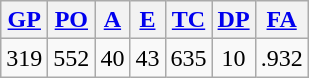<table class="wikitable">
<tr>
<th><a href='#'>GP</a></th>
<th><a href='#'>PO</a></th>
<th><a href='#'>A</a></th>
<th><a href='#'>E</a></th>
<th><a href='#'>TC</a></th>
<th><a href='#'>DP</a></th>
<th><a href='#'>FA</a></th>
</tr>
<tr align=center>
<td>319</td>
<td>552</td>
<td>40</td>
<td>43</td>
<td>635</td>
<td>10</td>
<td>.932</td>
</tr>
</table>
